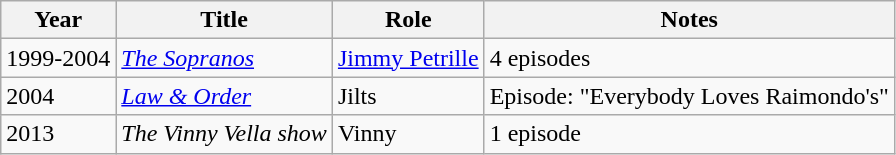<table class="wikitable sortable">
<tr>
<th>Year</th>
<th>Title</th>
<th>Role</th>
<th>Notes</th>
</tr>
<tr>
<td>1999-2004</td>
<td><em><a href='#'>The Sopranos</a></em></td>
<td><a href='#'>Jimmy Petrille</a></td>
<td>4 episodes</td>
</tr>
<tr>
<td>2004</td>
<td><em><a href='#'>Law & Order</a></em></td>
<td>Jilts</td>
<td>Episode: "Everybody Loves Raimondo's"</td>
</tr>
<tr>
<td>2013</td>
<td><em>The Vinny Vella show</em></td>
<td>Vinny</td>
<td>1 episode</td>
</tr>
</table>
